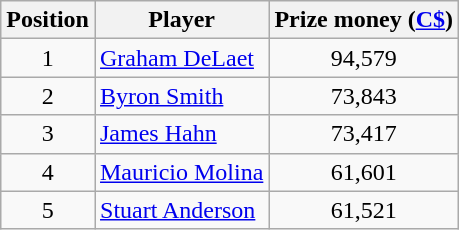<table class=wikitable>
<tr>
<th>Position</th>
<th>Player</th>
<th>Prize money (<a href='#'>C$</a>)</th>
</tr>
<tr>
<td align=center>1</td>
<td> <a href='#'>Graham DeLaet</a></td>
<td align=center>94,579</td>
</tr>
<tr>
<td align=center>2</td>
<td> <a href='#'>Byron Smith</a></td>
<td align=center>73,843</td>
</tr>
<tr>
<td align=center>3</td>
<td> <a href='#'>James Hahn</a></td>
<td align=center>73,417</td>
</tr>
<tr>
<td align=center>4</td>
<td> <a href='#'>Mauricio Molina</a></td>
<td align=center>61,601</td>
</tr>
<tr>
<td align=center>5</td>
<td> <a href='#'>Stuart Anderson</a></td>
<td align=center>61,521</td>
</tr>
</table>
